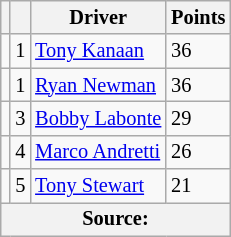<table class="wikitable" style="font-size: 85%;">
<tr>
<th scope="col"></th>
<th scope="col"></th>
<th scope="col">Driver</th>
<th scope="col">Points</th>
</tr>
<tr>
<td align="left"></td>
<td align="center">1</td>
<td><a href='#'>Tony Kanaan</a></td>
<td align="left">36</td>
</tr>
<tr>
<td align="left"></td>
<td align="center">1</td>
<td><a href='#'>Ryan Newman</a></td>
<td align="left">36</td>
</tr>
<tr>
<td align="left"></td>
<td align="center">3</td>
<td><a href='#'>Bobby Labonte</a></td>
<td align="left">29</td>
</tr>
<tr>
<td align="left"></td>
<td align="center">4</td>
<td><a href='#'>Marco Andretti</a></td>
<td align="left">26</td>
</tr>
<tr>
<td align="left"></td>
<td align="center">5</td>
<td><a href='#'>Tony Stewart</a></td>
<td align="left">21</td>
</tr>
<tr>
<th colspan=4>Source:</th>
</tr>
</table>
